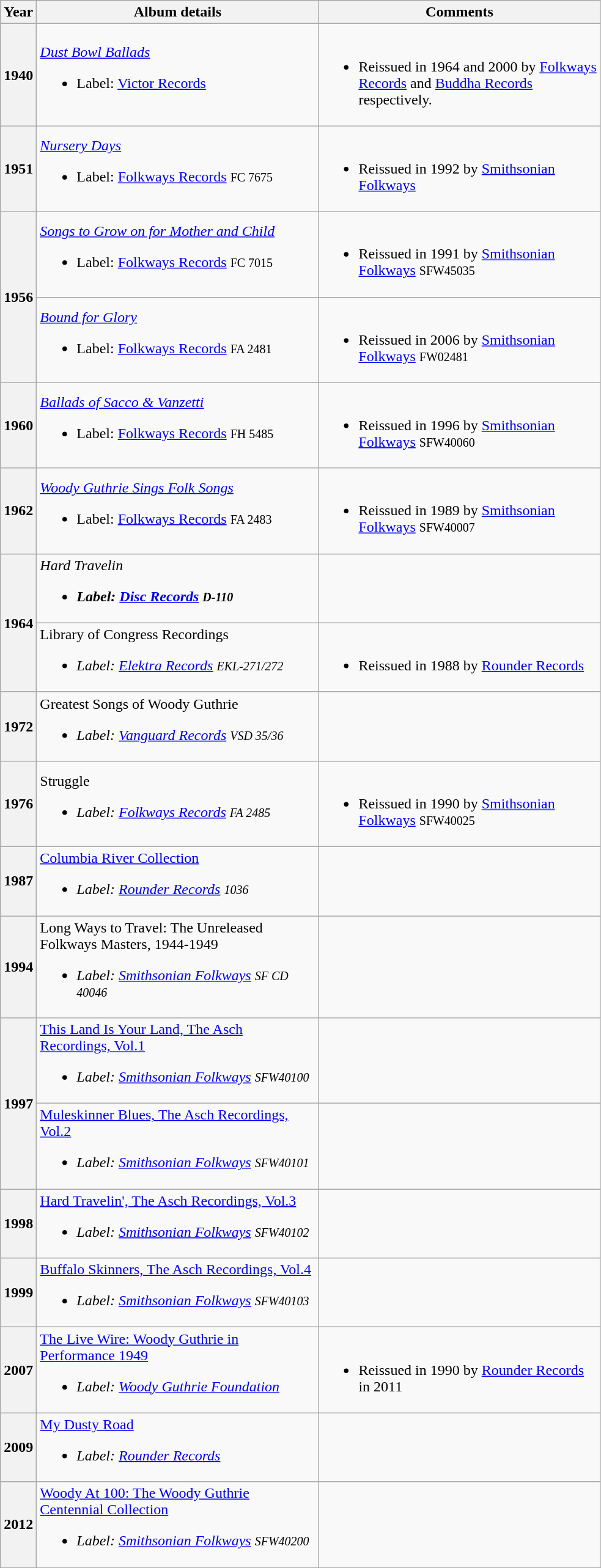<table class="wikitable plainrowheaders">
<tr>
<th scope="col">Year</th>
<th scope="col" style="width:300px;">Album details</th>
<th scope="col" style="width:300px;">Comments</th>
</tr>
<tr>
<th scope="row" style="text-align:center;">1940</th>
<td><em><a href='#'>Dust Bowl Ballads</a></em> <br><ul><li>Label: <a href='#'>Victor Records</a></li></ul></td>
<td><br><ul><li>Reissued in 1964 and 2000 by <a href='#'>Folkways Records</a> and <a href='#'>Buddha Records</a> respectively.</li></ul></td>
</tr>
<tr>
<th scope="row" style="text-align:center;">1951</th>
<td><em><a href='#'>Nursery Days</a></em> <br><ul><li>Label: <a href='#'>Folkways Records</a> <small>FC 7675</small></li></ul></td>
<td><br><ul><li>Reissued in 1992 by <a href='#'>Smithsonian Folkways</a></li></ul></td>
</tr>
<tr>
<th scope="row" style="text-align:center;"rowspan="2">1956</th>
<td><em><a href='#'>Songs to Grow on for Mother and Child</a></em> <br><ul><li>Label: <a href='#'>Folkways Records</a> <small>FC 7015</small></li></ul></td>
<td><br><ul><li>Reissued in 1991 by <a href='#'>Smithsonian Folkways</a> <small>SFW45035</small> </li></ul></td>
</tr>
<tr>
<td><em><a href='#'>Bound for Glory</a></em> <br><ul><li>Label: <a href='#'>Folkways Records</a> <small>FA 2481</small></li></ul></td>
<td><br><ul><li>Reissued in 2006 by <a href='#'>Smithsonian Folkways</a> <small>FW02481</small></li></ul></td>
</tr>
<tr>
<th scope="row" style="text-align:center;">1960</th>
<td><em><a href='#'>Ballads of Sacco & Vanzetti</a></em> <br><ul><li>Label: <a href='#'>Folkways Records</a> <small>FH 5485</small></li></ul></td>
<td><br><ul><li>Reissued in 1996 by <a href='#'>Smithsonian Folkways</a> <small>SFW40060</small> </li></ul></td>
</tr>
<tr>
<th scope="row" style="text-align:center;">1962</th>
<td><em><a href='#'>Woody Guthrie Sings Folk Songs</a></em><br><ul><li>Label: <a href='#'>Folkways Records</a> <small>FA 2483</small></li></ul></td>
<td><br><ul><li>Reissued in 1989 by <a href='#'>Smithsonian Folkways</a> <small>SFW40007</small> </li></ul></td>
</tr>
<tr>
<th scope="row" style="text-align:center;" rowspan="2">1964</th>
<td><em>Hard Travelin<strong><br><ul><li>Label: <a href='#'>Disc Records</a> <small>D-110</small></li></ul></td>
<td></td>
</tr>
<tr>
<td></em>Library of Congress Recordings<em><br><ul><li>Label: <a href='#'>Elektra Records</a> <small>EKL-271/272</small></li></ul></td>
<td><br><ul><li>Reissued in 1988 by <a href='#'>Rounder Records</a></li></ul></td>
</tr>
<tr>
<th scope="row" style="text-align:center;">1972</th>
<td></em>Greatest Songs of Woody Guthrie<em> <br><ul><li>Label: <a href='#'>Vanguard Records</a> <small>VSD 35/36</small></li></ul></td>
<td></td>
</tr>
<tr>
<th scope="row" style="text-align:center;">1976</th>
<td></em>Struggle<em> <br><ul><li>Label: <a href='#'>Folkways Records</a> <small>FA 2485</small></li></ul></td>
<td><br><ul><li>Reissued in 1990 by <a href='#'>Smithsonian Folkways</a> <small>SFW40025</small> </li></ul></td>
</tr>
<tr>
<th scope="row" style="text-align:center;">1987</th>
<td></em><a href='#'>Columbia River Collection</a><em> <br><ul><li>Label: <a href='#'>Rounder Records</a> <small> 1036 </small></li></ul></td>
<td></td>
</tr>
<tr>
<th scope="row" style="text-align:center;">1994</th>
<td></em>Long Ways to Travel: The Unreleased Folkways Masters, 1944-1949<em> <br><ul><li>Label: <a href='#'>Smithsonian Folkways</a> <small>SF CD 40046</small></li></ul></td>
<td></td>
</tr>
<tr>
<th scope="row" style="text-align:center;"rowspan="2">1997</th>
<td></em><a href='#'>This Land Is Your Land, The Asch Recordings, Vol.1</a><em> <br><ul><li>Label: <a href='#'>Smithsonian Folkways</a> <small>SFW40100</small></li></ul></td>
<td></td>
</tr>
<tr>
<td></em><a href='#'>Muleskinner Blues, The Asch Recordings, Vol.2</a><em> <br><ul><li>Label: <a href='#'>Smithsonian Folkways</a> <small>SFW40101</small></li></ul></td>
<td></td>
</tr>
<tr>
<th scope="row" style="text-align:center;">1998</th>
<td></em><a href='#'>Hard Travelin', The Asch Recordings, Vol.3</a><em> <br><ul><li>Label: <a href='#'>Smithsonian Folkways</a> <small> SFW40102</small></li></ul></td>
<td></td>
</tr>
<tr>
<th scope="row" style="text-align:center;">1999</th>
<td></em><a href='#'>Buffalo Skinners, The Asch Recordings, Vol.4</a><em> <br><ul><li>Label: <a href='#'>Smithsonian Folkways</a> <small> SFW40103</small></li></ul></td>
<td></td>
</tr>
<tr>
<th scope="row" style="text-align:center;">2007</th>
<td></em><a href='#'>The Live Wire: Woody Guthrie in Performance 1949</a><em> <br><ul><li>Label: <a href='#'>Woody Guthrie Foundation</a></li></ul></td>
<td><br><ul><li>Reissued in 1990 by <a href='#'>Rounder Records</a> in 2011</li></ul></td>
</tr>
<tr>
<th scope="row" style="text-align:center;">2009</th>
<td></em><a href='#'>My Dusty Road</a><em> <br><ul><li>Label: <a href='#'>Rounder Records</a></li></ul></td>
<td></td>
</tr>
<tr>
<th scope="row" style="text-align:center;">2012</th>
<td></em><a href='#'>Woody At 100: The Woody Guthrie Centennial Collection</a><em> <br><ul><li>Label: <a href='#'>Smithsonian Folkways</a> <small>SFW40200</small></li></ul></td>
<td></td>
</tr>
<tr>
</tr>
</table>
